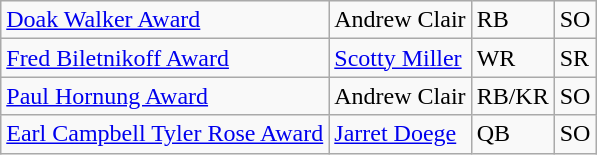<table class="wikitable">
<tr>
<td><a href='#'>Doak Walker Award</a></td>
<td>Andrew Clair</td>
<td>RB</td>
<td>SO</td>
</tr>
<tr>
<td><a href='#'>Fred Biletnikoff Award</a></td>
<td><a href='#'>Scotty Miller</a></td>
<td>WR</td>
<td>SR</td>
</tr>
<tr>
<td><a href='#'>Paul Hornung Award</a></td>
<td>Andrew Clair</td>
<td>RB/KR</td>
<td>SO</td>
</tr>
<tr>
<td><a href='#'>Earl Campbell Tyler Rose Award</a></td>
<td><a href='#'>Jarret Doege</a></td>
<td>QB</td>
<td>SO</td>
</tr>
</table>
